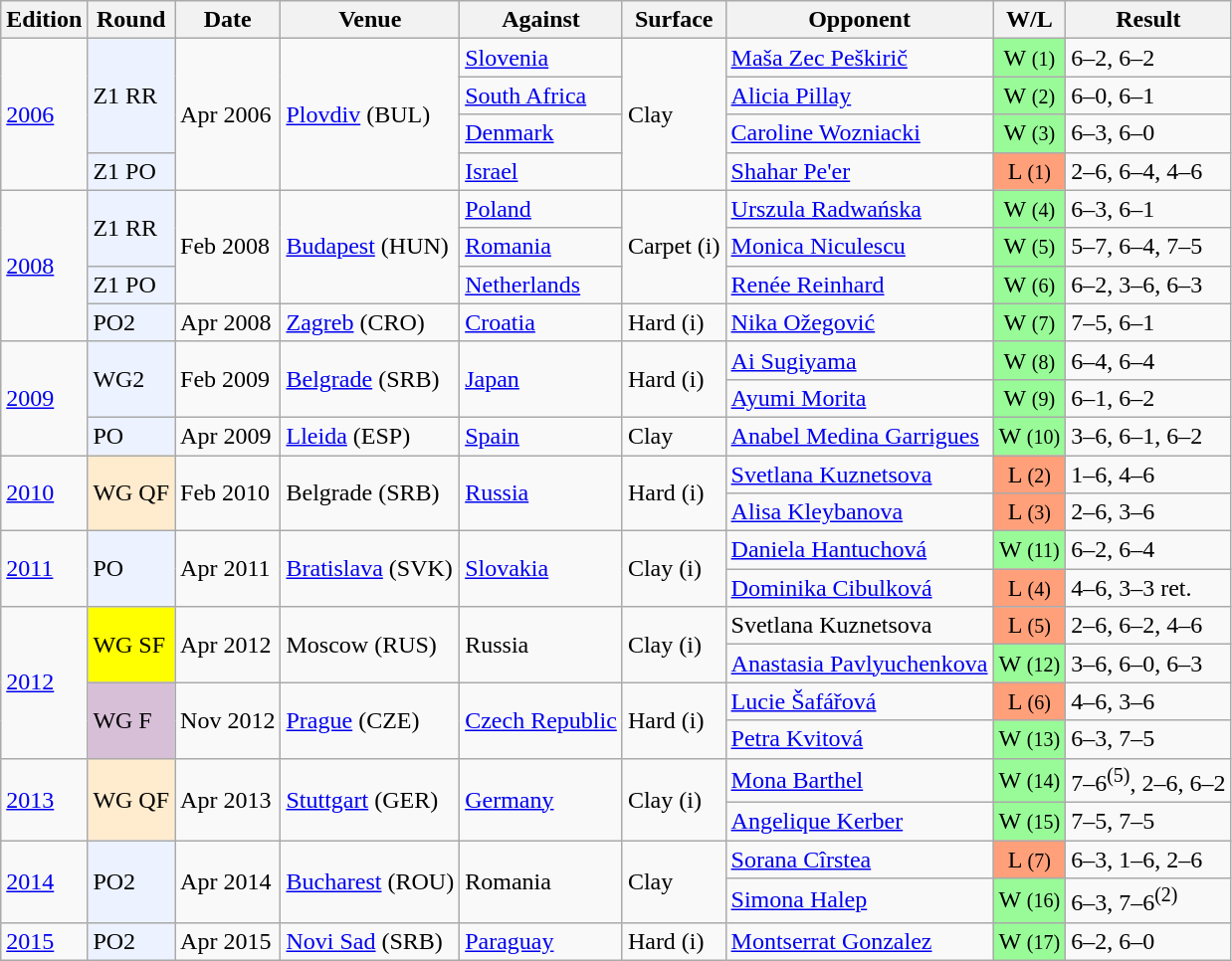<table class=wikitable>
<tr>
<th>Edition</th>
<th>Round</th>
<th>Date</th>
<th>Venue</th>
<th>Against</th>
<th>Surface</th>
<th>Opponent</th>
<th>W/L</th>
<th>Result</th>
</tr>
<tr>
<td rowspan="4"><a href='#'>2006</a></td>
<td rowspan="3" bgcolor=ecf2ff>Z1 RR</td>
<td rowspan="4">Apr 2006</td>
<td rowspan="4"><a href='#'>Plovdiv</a> (BUL)</td>
<td rowspan="1"> <a href='#'>Slovenia</a></td>
<td rowspan="4">Clay</td>
<td><a href='#'>Maša Zec Peškirič</a></td>
<td style="text-align:center; background:#98fb98;">W <small>(1)</small></td>
<td>6–2, 6–2</td>
</tr>
<tr>
<td> <a href='#'>South Africa</a></td>
<td><a href='#'>Alicia Pillay</a></td>
<td style="text-align:center; background:#98fb98;">W <small>(2)</small></td>
<td>6–0, 6–1</td>
</tr>
<tr>
<td> <a href='#'>Denmark</a></td>
<td><a href='#'>Caroline Wozniacki</a></td>
<td style="text-align:center; background:#98fb98;">W <small>(3)</small></td>
<td>6–3, 6–0</td>
</tr>
<tr>
<td rowspan=1 bgcolor=ecf2ff>Z1 PO</td>
<td> <a href='#'>Israel</a></td>
<td><a href='#'>Shahar Pe'er</a></td>
<td style="text-align:center; background:#FFA07A;">L <small>(1)</small></td>
<td>2–6, 6–4, 4–6</td>
</tr>
<tr>
<td rowspan="4"><a href='#'>2008</a></td>
<td rowspan="2" bgcolor=ecf2ff>Z1 RR</td>
<td rowspan="3">Feb 2008</td>
<td rowspan="3"><a href='#'>Budapest</a> (HUN)</td>
<td rowspan="1"> <a href='#'>Poland</a></td>
<td rowspan="3">Carpet (i)</td>
<td><a href='#'>Urszula Radwańska</a></td>
<td style="text-align:center; background:#98fb98;">W <small>(4)</small></td>
<td>6–3, 6–1</td>
</tr>
<tr>
<td> <a href='#'>Romania</a></td>
<td><a href='#'>Monica Niculescu</a></td>
<td style="text-align:center; background:#98fb98;">W <small>(5)</small></td>
<td>5–7, 6–4, 7–5</td>
</tr>
<tr>
<td rowspan=1 bgcolor=ecf2ff>Z1 PO</td>
<td> <a href='#'>Netherlands</a></td>
<td><a href='#'>Renée Reinhard</a></td>
<td style="text-align:center; background:#98fb98;">W <small>(6)</small></td>
<td>6–2, 3–6, 6–3</td>
</tr>
<tr>
<td rowspan=1 bgcolor=ecf2ff>PO2</td>
<td>Apr 2008</td>
<td><a href='#'>Zagreb</a> (CRO)</td>
<td> <a href='#'>Croatia</a></td>
<td>Hard (i)</td>
<td><a href='#'>Nika Ožegović</a></td>
<td style="text-align:center; background:#98fb98;">W <small>(7)</small></td>
<td>7–5, 6–1</td>
</tr>
<tr>
<td rowspan="3"><a href='#'>2009</a></td>
<td rowspan="2" bgcolor=ecf2ff>WG2</td>
<td rowspan="2">Feb 2009</td>
<td rowspan="2"><a href='#'>Belgrade</a> (SRB)</td>
<td rowspan="2"> <a href='#'>Japan</a></td>
<td rowspan="2">Hard (i)</td>
<td><a href='#'>Ai Sugiyama</a></td>
<td style="text-align:center; background:#98fb98;">W <small>(8)</small></td>
<td>6–4, 6–4</td>
</tr>
<tr>
<td><a href='#'>Ayumi Morita</a></td>
<td style="text-align:center; background:#98fb98;">W <small>(9)</small></td>
<td>6–1, 6–2</td>
</tr>
<tr>
<td rowspan=1 bgcolor=ecf2ff>PO</td>
<td rowspan=1>Apr 2009</td>
<td rowspan=1><a href='#'>Lleida</a> (ESP)</td>
<td rowspan=1> <a href='#'>Spain</a></td>
<td rowspan=1>Clay</td>
<td><a href='#'>Anabel Medina Garrigues</a></td>
<td style="text-align:center; background:#98fb98;">W <small>(10)</small></td>
<td>3–6, 6–1, 6–2</td>
</tr>
<tr>
<td rowspan="2"><a href='#'>2010</a></td>
<td rowspan="2" bgcolor=ffebcd>WG QF</td>
<td rowspan="2">Feb 2010</td>
<td rowspan="2">Belgrade (SRB)</td>
<td rowspan="2"> <a href='#'>Russia</a></td>
<td rowspan="2">Hard (i)</td>
<td><a href='#'>Svetlana Kuznetsova</a></td>
<td style="text-align:center; background:#FFA07A;">L <small>(2)</small></td>
<td>1–6, 4–6</td>
</tr>
<tr>
<td><a href='#'>Alisa Kleybanova</a></td>
<td style="text-align:center; background:#FFA07A;">L <small>(3)</small></td>
<td>2–6, 3–6</td>
</tr>
<tr>
<td rowspan="2"><a href='#'>2011</a></td>
<td rowspan="2" bgcolor=ecf2ff>PO</td>
<td rowspan="2">Apr 2011</td>
<td rowspan="2"><a href='#'>Bratislava</a> (SVK)</td>
<td rowspan="2"> <a href='#'>Slovakia</a></td>
<td rowspan="2">Clay (i)</td>
<td><a href='#'>Daniela Hantuchová</a></td>
<td style="text-align:center; background:#98fb98;">W <small>(11)</small></td>
<td>6–2, 6–4</td>
</tr>
<tr>
<td><a href='#'>Dominika Cibulková</a></td>
<td style="text-align:center; background:#FFA07A;">L <small>(4)</small></td>
<td>4–6, 3–3 ret.</td>
</tr>
<tr>
<td rowspan="4"><a href='#'>2012</a></td>
<td rowspan="2" bgcolor=yellow>WG SF</td>
<td rowspan="2">Apr 2012</td>
<td rowspan="2">Moscow (RUS)</td>
<td rowspan="2"> Russia</td>
<td rowspan="2">Clay (i)</td>
<td>Svetlana Kuznetsova</td>
<td style="text-align:center; background:#FFA07A;">L <small>(5)</small></td>
<td>2–6, 6–2, 4–6</td>
</tr>
<tr>
<td><a href='#'>Anastasia Pavlyuchenkova</a></td>
<td style="text-align:center; background:#98fb98;">W <small>(12)</small></td>
<td>3–6, 6–0, 6–3</td>
</tr>
<tr>
<td rowspan=2 bgcolor=thistle>WG F</td>
<td rowspan=2>Nov 2012</td>
<td rowspan=2><a href='#'>Prague</a> (CZE)</td>
<td rowspan=2> <a href='#'>Czech Republic</a></td>
<td rowspan=2>Hard (i)</td>
<td><a href='#'>Lucie Šafářová</a></td>
<td style="text-align:center; background:#FFA07A;">L <small>(6)</small></td>
<td>4–6, 3–6</td>
</tr>
<tr>
<td><a href='#'>Petra Kvitová</a></td>
<td style="text-align:center; background:#98fb98;">W <small>(13)</small></td>
<td>6–3, 7–5</td>
</tr>
<tr>
<td rowspan="2"><a href='#'>2013</a></td>
<td rowspan="2" bgcolor=ffebcd>WG QF</td>
<td rowspan="2">Apr 2013</td>
<td rowspan="2"><a href='#'>Stuttgart</a> (GER)</td>
<td rowspan="2"> <a href='#'>Germany</a></td>
<td rowspan="2">Clay (i)</td>
<td><a href='#'>Mona Barthel</a></td>
<td style="text-align:center; background:#98fb98;">W <small>(14)</small></td>
<td>7–6<sup>(5)</sup>, 2–6, 6–2</td>
</tr>
<tr>
<td><a href='#'>Angelique Kerber</a></td>
<td style="text-align:center; background:#98fb98;">W <small>(15)</small></td>
<td>7–5, 7–5</td>
</tr>
<tr>
<td rowspan="2"><a href='#'>2014</a></td>
<td rowspan="2" bgcolor=ecf2ff>PO2</td>
<td rowspan="2">Apr 2014</td>
<td rowspan="2"><a href='#'>Bucharest</a> (ROU)</td>
<td rowspan="2"> Romania</td>
<td rowspan="2">Clay</td>
<td><a href='#'>Sorana Cîrstea</a></td>
<td style="text-align:center; background:#FFA07A;">L <small>(7)</small></td>
<td>6–3, 1–6, 2–6</td>
</tr>
<tr>
<td><a href='#'>Simona Halep</a></td>
<td style="text-align:center; background:#98fb98;">W <small>(16)</small></td>
<td>6–3, 7–6<sup>(2)</sup></td>
</tr>
<tr>
<td rowspan="2"><a href='#'>2015</a></td>
<td bgcolor=ecf2ff>PO2</td>
<td>Apr 2015</td>
<td><a href='#'>Novi Sad</a> (SRB)</td>
<td> <a href='#'>Paraguay</a></td>
<td>Hard (i)</td>
<td><a href='#'>Montserrat Gonzalez</a></td>
<td style="text-align:center; background:#98fb98;">W <small>(17)</small></td>
<td>6–2, 6–0</td>
</tr>
</table>
